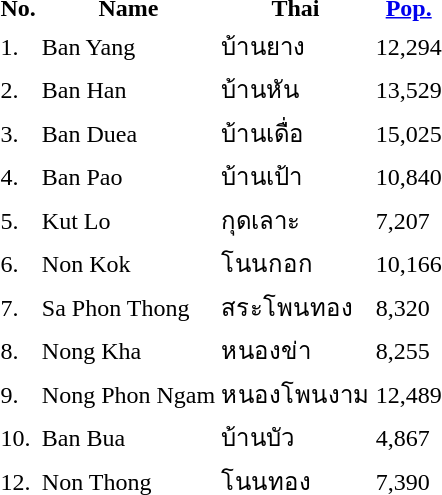<table>
<tr>
<th>No.</th>
<th>Name</th>
<th>Thai</th>
<th><a href='#'>Pop.</a></th>
</tr>
<tr>
<td>1.</td>
<td>Ban Yang</td>
<td>บ้านยาง</td>
<td>12,294</td>
</tr>
<tr>
<td>2.</td>
<td>Ban Han</td>
<td>บ้านหัน</td>
<td>13,529</td>
</tr>
<tr>
<td>3.</td>
<td>Ban Duea</td>
<td>บ้านเดื่อ</td>
<td>15,025</td>
</tr>
<tr>
<td>4.</td>
<td>Ban Pao</td>
<td>บ้านเป้า</td>
<td>10,840</td>
</tr>
<tr>
<td>5.</td>
<td>Kut Lo</td>
<td>กุดเลาะ</td>
<td>7,207</td>
</tr>
<tr>
<td>6.</td>
<td>Non Kok</td>
<td>โนนกอก</td>
<td>10,166</td>
</tr>
<tr>
<td>7.</td>
<td>Sa Phon Thong</td>
<td>สระโพนทอง</td>
<td>8,320</td>
</tr>
<tr>
<td>8.</td>
<td>Nong Kha</td>
<td>หนองข่า</td>
<td>8,255</td>
</tr>
<tr>
<td>9.</td>
<td>Nong Phon Ngam</td>
<td>หนองโพนงาม</td>
<td>12,489</td>
</tr>
<tr>
<td>10.</td>
<td>Ban Bua</td>
<td>บ้านบัว</td>
<td>4,867</td>
</tr>
<tr>
<td>12.</td>
<td>Non Thong</td>
<td>โนนทอง</td>
<td>7,390</td>
</tr>
</table>
